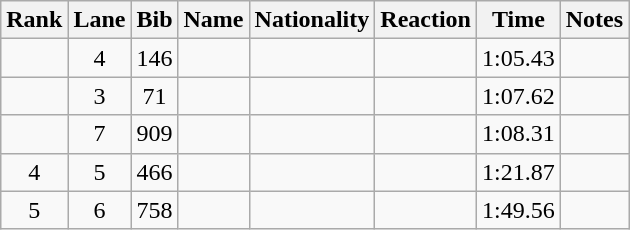<table class="wikitable sortable" style="text-align:center">
<tr>
<th>Rank</th>
<th>Lane</th>
<th>Bib</th>
<th>Name</th>
<th>Nationality</th>
<th>Reaction</th>
<th>Time</th>
<th>Notes</th>
</tr>
<tr>
<td></td>
<td>4</td>
<td>146</td>
<td align=left></td>
<td align=left></td>
<td></td>
<td>1:05.43</td>
<td></td>
</tr>
<tr>
<td></td>
<td>3</td>
<td>71</td>
<td align=left></td>
<td align=left></td>
<td></td>
<td>1:07.62</td>
<td></td>
</tr>
<tr>
<td></td>
<td>7</td>
<td>909</td>
<td align=left></td>
<td align=left></td>
<td></td>
<td>1:08.31</td>
<td></td>
</tr>
<tr>
<td>4</td>
<td>5</td>
<td>466</td>
<td align=left></td>
<td align=left></td>
<td></td>
<td>1:21.87</td>
<td></td>
</tr>
<tr>
<td>5</td>
<td>6</td>
<td>758</td>
<td align=left></td>
<td align=left></td>
<td></td>
<td>1:49.56</td>
<td></td>
</tr>
</table>
